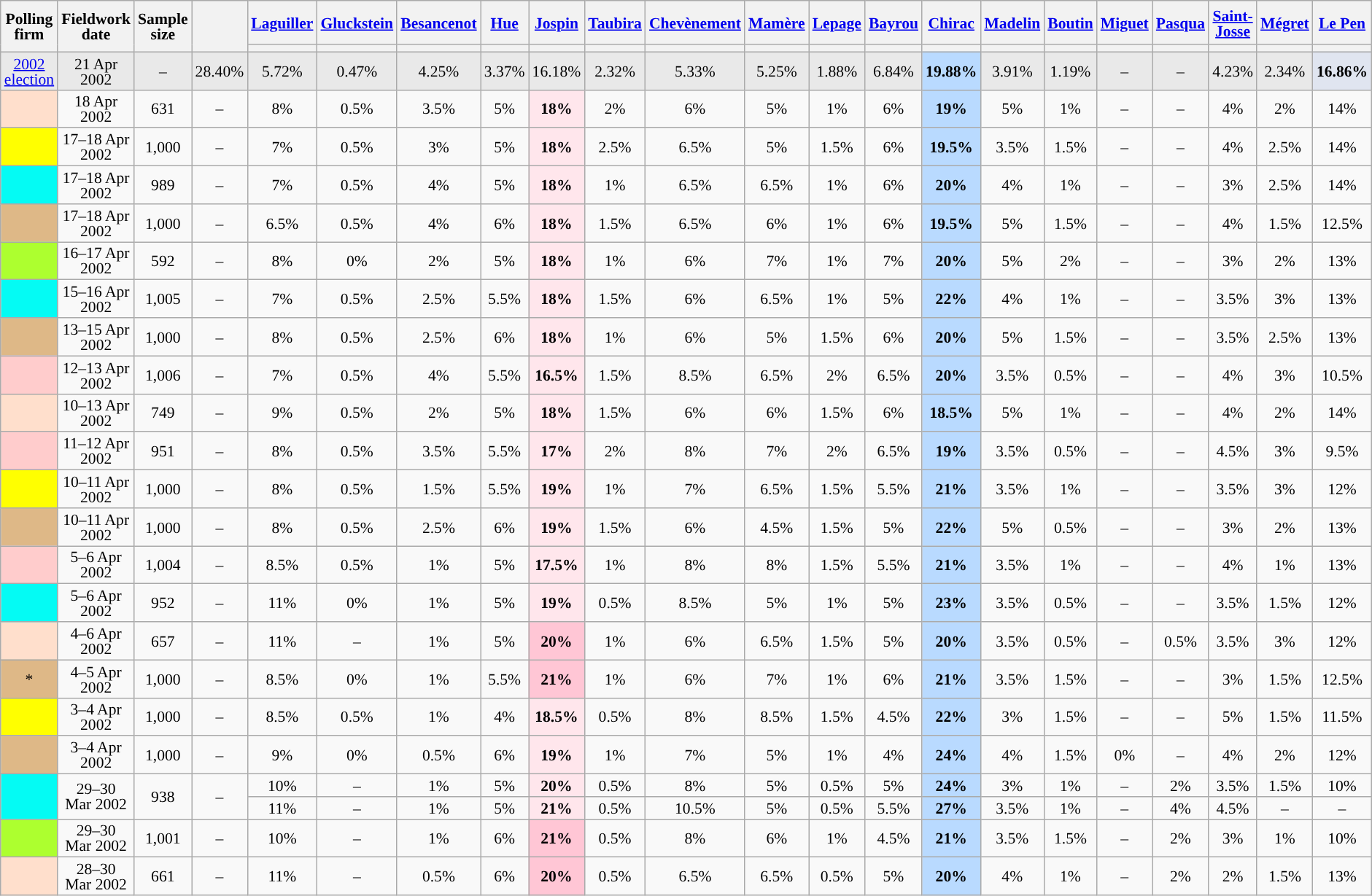<table class="wikitable sortable" style="text-align:center;font-size:90%;line-height:14px;">
<tr style="height:40px;">
<th style="width:100px;" rowspan="2">Polling firm</th>
<th style="width:110px;" rowspan="2">Fieldwork date</th>
<th style="width:35px;" rowspan="2">Sample<br>size</th>
<th style="width:30px;" rowspan="2"></th>
<th class="unsortable" style="width:60px;"><a href='#'>Laguiller</a><br></th>
<th class="unsortable" style="width:60px;"><a href='#'>Gluckstein</a><br></th>
<th class="unsortable" style="width:60px;"><a href='#'>Besancenot</a><br></th>
<th class="unsortable" style="width:60px;"><a href='#'>Hue</a><br></th>
<th class="unsortable" style="width:60px;"><a href='#'>Jospin</a><br></th>
<th class="unsortable" style="width:60px;"><a href='#'>Taubira</a><br></th>
<th class="unsortable" style="width:60px;"><a href='#'>Chevènement</a><br></th>
<th class="unsortable" style="width:60px;"><a href='#'>Mamère</a><br></th>
<th class="unsortable" style="width:60px;"><a href='#'>Lepage</a><br></th>
<th class="unsortable" style="width:60px;"><a href='#'>Bayrou</a><br></th>
<th class="unsortable" style="width:60px;"><a href='#'>Chirac</a><br></th>
<th class="unsortable" style="width:60px;"><a href='#'>Madelin</a><br></th>
<th class="unsortable" style="width:60px;"><a href='#'>Boutin</a><br></th>
<th class="unsortable" style="width:60px;"><a href='#'>Miguet</a><br></th>
<th class="unsortable" style="width:60px;"><a href='#'>Pasqua</a><br></th>
<th class="unsortable" style="width:60px;"><a href='#'>Saint-<br>Josse</a><br></th>
<th class="unsortable" style="width:60px;"><a href='#'>Mégret</a><br></th>
<th class="unsortable" style="width:60px;"><a href='#'>Le Pen</a><br></th>
</tr>
<tr>
<th style="background:"></th>
<th style="background:"></th>
<th style="background:"></th>
<th style="background:"></th>
<th style="background:"></th>
<th style="background:"></th>
<th style="background:"></th>
<th style="background:"></th>
<th style="background:"></th>
<th style="background:"></th>
<th style="background:"></th>
<th style="background:"></th>
<th style="background:"></th>
<th style="background:"></th>
<th style="background:"></th>
<th style="background:"></th>
<th style="background:"></th>
<th style="background:"></th>
</tr>
<tr style="background:#E9E9E9;">
<td><a href='#'>2002 election</a></td>
<td data-sort-value="2002-04-21">21 Apr 2002</td>
<td>–</td>
<td>28.40%</td>
<td>5.72%</td>
<td>0.47%</td>
<td>4.25%</td>
<td>3.37%</td>
<td>16.18%</td>
<td>2.32%</td>
<td>5.33%</td>
<td>5.25%</td>
<td>1.88%</td>
<td>6.84%</td>
<td style="background:#B9DAFF;"><strong>19.88%</strong></td>
<td>3.91%</td>
<td>1.19%</td>
<td>–</td>
<td>–</td>
<td>4.23%</td>
<td>2.34%</td>
<td style="background:#E0E5F0;"><strong>16.86%</strong></td>
</tr>
<tr>
<td style="background:#FFDFCC;"></td>
<td data-sort-value="2002-04-18">18 Apr 2002</td>
<td>631</td>
<td>–</td>
<td>8%</td>
<td>0.5%</td>
<td>3.5%</td>
<td>5%</td>
<td style="background:#FFE6EC;"><strong>18%</strong></td>
<td>2%</td>
<td>6%</td>
<td>5%</td>
<td>1%</td>
<td>6%</td>
<td style="background:#B9DAFF;"><strong>19%</strong></td>
<td>5%</td>
<td>1%</td>
<td>–</td>
<td>–</td>
<td>4%</td>
<td>2%</td>
<td>14%</td>
</tr>
<tr>
<td style="background:yellow;"></td>
<td data-sort-value="2002-04-18">17–18 Apr 2002</td>
<td>1,000</td>
<td>–</td>
<td>7%</td>
<td>0.5%</td>
<td>3%</td>
<td>5%</td>
<td style="background:#FFE6EC;"><strong>18%</strong></td>
<td>2.5%</td>
<td>6.5%</td>
<td>5%</td>
<td>1.5%</td>
<td>6%</td>
<td style="background:#B9DAFF;"><strong>19.5%</strong></td>
<td>3.5%</td>
<td>1.5%</td>
<td>–</td>
<td>–</td>
<td>4%</td>
<td>2.5%</td>
<td>14%</td>
</tr>
<tr>
<td style="background:#04FBF4;"></td>
<td data-sort-value="2002-04-18">17–18 Apr 2002</td>
<td>989</td>
<td>–</td>
<td>7%</td>
<td>0.5%</td>
<td>4%</td>
<td>5%</td>
<td style="background:#FFE6EC;"><strong>18%</strong></td>
<td>1%</td>
<td>6.5%</td>
<td>6.5%</td>
<td>1%</td>
<td>6%</td>
<td style="background:#B9DAFF;"><strong>20%</strong></td>
<td>4%</td>
<td>1%</td>
<td>–</td>
<td>–</td>
<td>3%</td>
<td>2.5%</td>
<td>14%</td>
</tr>
<tr>
<td style="background:burlywood;"></td>
<td data-sort-value="2002-04-18">17–18 Apr 2002</td>
<td>1,000</td>
<td>–</td>
<td>6.5%</td>
<td>0.5%</td>
<td>4%</td>
<td>6%</td>
<td style="background:#FFE6EC;"><strong>18%</strong></td>
<td>1.5%</td>
<td>6.5%</td>
<td>6%</td>
<td>1%</td>
<td>6%</td>
<td style="background:#B9DAFF;"><strong>19.5%</strong></td>
<td>5%</td>
<td>1.5%</td>
<td>–</td>
<td>–</td>
<td>4%</td>
<td>1.5%</td>
<td>12.5%</td>
</tr>
<tr>
<td style="background:GreenYellow;"></td>
<td data-sort-value="2002-04-17">16–17 Apr 2002</td>
<td>592</td>
<td>–</td>
<td>8%</td>
<td>0%</td>
<td>2%</td>
<td>5%</td>
<td style="background:#FFE6EC;"><strong>18%</strong></td>
<td>1%</td>
<td>6%</td>
<td>7%</td>
<td>1%</td>
<td>7%</td>
<td style="background:#B9DAFF;"><strong>20%</strong></td>
<td>5%</td>
<td>2%</td>
<td>–</td>
<td>–</td>
<td>3%</td>
<td>2%</td>
<td>13%</td>
</tr>
<tr>
<td style="background:#04FBF4;"></td>
<td data-sort-value="2002-04-16">15–16 Apr 2002</td>
<td>1,005</td>
<td>–</td>
<td>7%</td>
<td>0.5%</td>
<td>2.5%</td>
<td>5.5%</td>
<td style="background:#FFE6EC;"><strong>18%</strong></td>
<td>1.5%</td>
<td>6%</td>
<td>6.5%</td>
<td>1%</td>
<td>5%</td>
<td style="background:#B9DAFF;"><strong>22%</strong></td>
<td>4%</td>
<td>1%</td>
<td>–</td>
<td>–</td>
<td>3.5%</td>
<td>3%</td>
<td>13%</td>
</tr>
<tr>
<td style="background:burlywood;"></td>
<td data-sort-value="2002-04-15">13–15 Apr 2002</td>
<td>1,000</td>
<td>–</td>
<td>8%</td>
<td>0.5%</td>
<td>2.5%</td>
<td>6%</td>
<td style="background:#FFE6EC;"><strong>18%</strong></td>
<td>1%</td>
<td>6%</td>
<td>5%</td>
<td>1.5%</td>
<td>6%</td>
<td style="background:#B9DAFF;"><strong>20%</strong></td>
<td>5%</td>
<td>1.5%</td>
<td>–</td>
<td>–</td>
<td>3.5%</td>
<td>2.5%</td>
<td>13%</td>
</tr>
<tr>
<td style="background:#FFCCCC;"></td>
<td data-sort-value="2002-04-13">12–13 Apr 2002</td>
<td>1,006</td>
<td>–</td>
<td>7%</td>
<td>0.5%</td>
<td>4%</td>
<td>5.5%</td>
<td style="background:#FFE6EC;"><strong>16.5%</strong></td>
<td>1.5%</td>
<td>8.5%</td>
<td>6.5%</td>
<td>2%</td>
<td>6.5%</td>
<td style="background:#B9DAFF;"><strong>20%</strong></td>
<td>3.5%</td>
<td>0.5%</td>
<td>–</td>
<td>–</td>
<td>4%</td>
<td>3%</td>
<td>10.5%</td>
</tr>
<tr>
<td style="background:#FFDFCC;"></td>
<td data-sort-value="2002-04-13">10–13 Apr 2002</td>
<td>749</td>
<td>–</td>
<td>9%</td>
<td>0.5%</td>
<td>2%</td>
<td>5%</td>
<td style="background:#FFE6EC;"><strong>18%</strong></td>
<td>1.5%</td>
<td>6%</td>
<td>6%</td>
<td>1.5%</td>
<td>6%</td>
<td style="background:#B9DAFF;"><strong>18.5%</strong></td>
<td>5%</td>
<td>1%</td>
<td>–</td>
<td>–</td>
<td>4%</td>
<td>2%</td>
<td>14%</td>
</tr>
<tr>
<td style="background:#FFCCCC;"></td>
<td data-sort-value="2002-04-12">11–12 Apr 2002</td>
<td>951</td>
<td>–</td>
<td>8%</td>
<td>0.5%</td>
<td>3.5%</td>
<td>5.5%</td>
<td style="background:#FFE6EC;"><strong>17%</strong></td>
<td>2%</td>
<td>8%</td>
<td>7%</td>
<td>2%</td>
<td>6.5%</td>
<td style="background:#B9DAFF;"><strong>19%</strong></td>
<td>3.5%</td>
<td>0.5%</td>
<td>–</td>
<td>–</td>
<td>4.5%</td>
<td>3%</td>
<td>9.5%</td>
</tr>
<tr>
<td style="background:yellow;"></td>
<td data-sort-value="2002-04-11">10–11 Apr 2002</td>
<td>1,000</td>
<td>–</td>
<td>8%</td>
<td>0.5%</td>
<td>1.5%</td>
<td>5.5%</td>
<td style="background:#FFE6EC;"><strong>19%</strong></td>
<td>1%</td>
<td>7%</td>
<td>6.5%</td>
<td>1.5%</td>
<td>5.5%</td>
<td style="background:#B9DAFF;"><strong>21%</strong></td>
<td>3.5%</td>
<td>1%</td>
<td>–</td>
<td>–</td>
<td>3.5%</td>
<td>3%</td>
<td>12%</td>
</tr>
<tr>
<td style="background:burlywood;"></td>
<td data-sort-value="2002-04-11">10–11 Apr 2002</td>
<td>1,000</td>
<td>–</td>
<td>8%</td>
<td>0.5%</td>
<td>2.5%</td>
<td>6%</td>
<td style="background:#FFE6EC;"><strong>19%</strong></td>
<td>1.5%</td>
<td>6%</td>
<td>4.5%</td>
<td>1.5%</td>
<td>5%</td>
<td style="background:#B9DAFF;"><strong>22%</strong></td>
<td>5%</td>
<td>0.5%</td>
<td>–</td>
<td>–</td>
<td>3%</td>
<td>2%</td>
<td>13%</td>
</tr>
<tr>
<td style="background:#FFCCCC;"></td>
<td data-sort-value="2002-04-06">5–6 Apr 2002</td>
<td>1,004</td>
<td>–</td>
<td>8.5%</td>
<td>0.5%</td>
<td>1%</td>
<td>5%</td>
<td style="background:#FFE6EC;"><strong>17.5%</strong></td>
<td>1%</td>
<td>8%</td>
<td>8%</td>
<td>1.5%</td>
<td>5.5%</td>
<td style="background:#B9DAFF;"><strong>21%</strong></td>
<td>3.5%</td>
<td>1%</td>
<td>–</td>
<td>–</td>
<td>4%</td>
<td>1%</td>
<td>13%</td>
</tr>
<tr>
<td style="background:#04FBF4;"></td>
<td data-sort-value="2002-04-06">5–6 Apr 2002</td>
<td>952</td>
<td>–</td>
<td>11%</td>
<td>0%</td>
<td>1%</td>
<td>5%</td>
<td style="background:#FFE6EC;"><strong>19%</strong></td>
<td>0.5%</td>
<td>8.5%</td>
<td>5%</td>
<td>1%</td>
<td>5%</td>
<td style="background:#B9DAFF;"><strong>23%</strong></td>
<td>3.5%</td>
<td>0.5%</td>
<td>–</td>
<td>–</td>
<td>3.5%</td>
<td>1.5%</td>
<td>12%</td>
</tr>
<tr>
<td style="background:#FFDFCC;"></td>
<td data-sort-value="2002-04-06">4–6 Apr 2002</td>
<td>657</td>
<td>–</td>
<td>11%</td>
<td>–</td>
<td>1%</td>
<td>5%</td>
<td style="background:#FFC6D5;"><strong>20%</strong></td>
<td>1%</td>
<td>6%</td>
<td>6.5%</td>
<td>1.5%</td>
<td>5%</td>
<td style="background:#B9DAFF;"><strong>20%</strong></td>
<td>3.5%</td>
<td>0.5%</td>
<td>–</td>
<td>0.5%</td>
<td>3.5%</td>
<td>3%</td>
<td>12%</td>
</tr>
<tr>
<td style="background:burlywood;">*</td>
<td data-sort-value="2002-04-05">4–5 Apr 2002</td>
<td>1,000</td>
<td>–</td>
<td>8.5%</td>
<td>0%</td>
<td>1%</td>
<td>5.5%</td>
<td style="background:#FFC6D5;"><strong>21%</strong></td>
<td>1%</td>
<td>6%</td>
<td>7%</td>
<td>1%</td>
<td>6%</td>
<td style="background:#B9DAFF;"><strong>21%</strong></td>
<td>3.5%</td>
<td>1.5%</td>
<td>–</td>
<td>–</td>
<td>3%</td>
<td>1.5%</td>
<td>12.5%</td>
</tr>
<tr>
<td style="background:yellow;"></td>
<td data-sort-value="2002-04-04">3–4 Apr 2002</td>
<td>1,000</td>
<td>–</td>
<td>8.5%</td>
<td>0.5%</td>
<td>1%</td>
<td>4%</td>
<td style="background:#FFE6EC;"><strong>18.5%</strong></td>
<td>0.5%</td>
<td>8%</td>
<td>8.5%</td>
<td>1.5%</td>
<td>4.5%</td>
<td style="background:#B9DAFF;"><strong>22%</strong></td>
<td>3%</td>
<td>1.5%</td>
<td>–</td>
<td>–</td>
<td>5%</td>
<td>1.5%</td>
<td>11.5%</td>
</tr>
<tr>
<td style="background:burlywood;"></td>
<td data-sort-value="2002-04-04">3–4 Apr 2002</td>
<td>1,000</td>
<td>–</td>
<td>9%</td>
<td>0%</td>
<td>0.5%</td>
<td>6%</td>
<td style="background:#FFE6EC;"><strong>19%</strong></td>
<td>1%</td>
<td>7%</td>
<td>5%</td>
<td>1%</td>
<td>4%</td>
<td style="background:#B9DAFF;"><strong>24%</strong></td>
<td>4%</td>
<td>1.5%</td>
<td>0%</td>
<td>–</td>
<td>4%</td>
<td>2%</td>
<td>12%</td>
</tr>
<tr>
<td rowspan="2" style="background:#04FBF4;"></td>
<td rowspan="2" data-sort-value="2002-03-30">29–30 Mar 2002</td>
<td rowspan="2">938</td>
<td rowspan="2">–</td>
<td>10%</td>
<td>–</td>
<td>1%</td>
<td>5%</td>
<td style="background:#FFE6EC;"><strong>20%</strong></td>
<td>0.5%</td>
<td>8%</td>
<td>5%</td>
<td>0.5%</td>
<td>5%</td>
<td style="background:#B9DAFF;"><strong>24%</strong></td>
<td>3%</td>
<td>1%</td>
<td>–</td>
<td>2%</td>
<td>3.5%</td>
<td>1.5%</td>
<td>10%</td>
</tr>
<tr>
<td>11%</td>
<td>–</td>
<td>1%</td>
<td>5%</td>
<td style="background:#FFE6EC;"><strong>21%</strong></td>
<td>0.5%</td>
<td>10.5%</td>
<td>5%</td>
<td>0.5%</td>
<td>5.5%</td>
<td style="background:#B9DAFF;"><strong>27%</strong></td>
<td>3.5%</td>
<td>1%</td>
<td>–</td>
<td>4%</td>
<td>4.5%</td>
<td>–</td>
<td>–</td>
</tr>
<tr>
<td style="background:GreenYellow;"></td>
<td data-sort-value="2002-03-30">29–30 Mar 2002</td>
<td>1,001</td>
<td>–</td>
<td>10%</td>
<td>–</td>
<td>1%</td>
<td>6%</td>
<td style="background:#FFC6D5;"><strong>21%</strong></td>
<td>0.5%</td>
<td>8%</td>
<td>6%</td>
<td>1%</td>
<td>4.5%</td>
<td style="background:#B9DAFF;"><strong>21%</strong></td>
<td>3.5%</td>
<td>1.5%</td>
<td>–</td>
<td>2%</td>
<td>3%</td>
<td>1%</td>
<td>10%</td>
</tr>
<tr>
<td style="background:#FFDFCC;"></td>
<td data-sort-value="2002-03-30">28–30 Mar 2002</td>
<td>661</td>
<td>–</td>
<td>11%</td>
<td>–</td>
<td>0.5%</td>
<td>6%</td>
<td style="background:#FFC6D5;"><strong>20%</strong></td>
<td>0.5%</td>
<td>6.5%</td>
<td>6.5%</td>
<td>0.5%</td>
<td>5%</td>
<td style="background:#B9DAFF;"><strong>20%</strong></td>
<td>4%</td>
<td>1%</td>
<td>–</td>
<td>2%</td>
<td>2%</td>
<td>1.5%</td>
<td>13%</td>
</tr>
</table>
